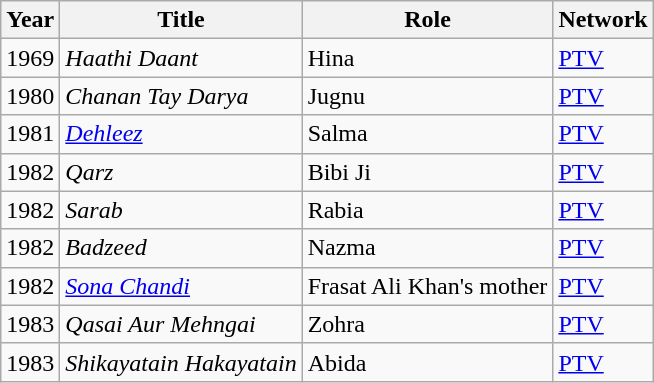<table class="wikitable sortable plainrowheaders">
<tr style="text-align:center;">
<th scope="col">Year</th>
<th scope="col">Title</th>
<th scope="col">Role</th>
<th scope="col">Network</th>
</tr>
<tr>
<td>1969</td>
<td><em>Haathi Daant</em></td>
<td>Hina</td>
<td><a href='#'>PTV</a></td>
</tr>
<tr>
<td>1980</td>
<td><em>Chanan Tay Darya</em></td>
<td>Jugnu</td>
<td><a href='#'>PTV</a></td>
</tr>
<tr>
<td>1981</td>
<td><em><a href='#'>Dehleez</a></em></td>
<td>Salma</td>
<td><a href='#'>PTV</a></td>
</tr>
<tr>
<td>1982</td>
<td><em>Qarz</em></td>
<td>Bibi Ji</td>
<td><a href='#'>PTV</a></td>
</tr>
<tr>
<td>1982</td>
<td><em>Sarab</em></td>
<td>Rabia</td>
<td><a href='#'>PTV</a></td>
</tr>
<tr>
<td>1982</td>
<td><em>Badzeed</em></td>
<td>Nazma</td>
<td><a href='#'>PTV</a></td>
</tr>
<tr>
<td>1982</td>
<td><em><a href='#'>Sona Chandi</a></em></td>
<td>Frasat Ali Khan's mother</td>
<td><a href='#'>PTV</a></td>
</tr>
<tr>
<td>1983</td>
<td><em>Qasai Aur Mehngai</em></td>
<td>Zohra</td>
<td><a href='#'>PTV</a></td>
</tr>
<tr>
<td>1983</td>
<td><em>Shikayatain Hakayatain</em></td>
<td>Abida</td>
<td><a href='#'>PTV</a></td>
</tr>
</table>
